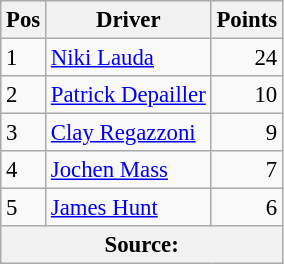<table class="wikitable" style="font-size: 95%;">
<tr>
<th>Pos</th>
<th>Driver</th>
<th>Points</th>
</tr>
<tr>
<td>1</td>
<td> <a href='#'>Niki Lauda</a></td>
<td align="right">24</td>
</tr>
<tr>
<td>2</td>
<td> <a href='#'>Patrick Depailler</a></td>
<td align="right">10</td>
</tr>
<tr>
<td>3</td>
<td> <a href='#'>Clay Regazzoni</a></td>
<td align="right">9</td>
</tr>
<tr>
<td>4</td>
<td> <a href='#'>Jochen Mass</a></td>
<td align="right">7</td>
</tr>
<tr>
<td>5</td>
<td> <a href='#'>James Hunt</a></td>
<td align="right">6</td>
</tr>
<tr>
<th colspan=4>Source:</th>
</tr>
</table>
